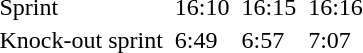<table>
<tr>
<td>Sprint</td>
<td></td>
<td>16:10</td>
<td></td>
<td>16:15</td>
<td></td>
<td>16:16</td>
</tr>
<tr>
<td>Knock-out sprint</td>
<td></td>
<td>6:49</td>
<td></td>
<td>6:57</td>
<td></td>
<td>7:07</td>
</tr>
</table>
